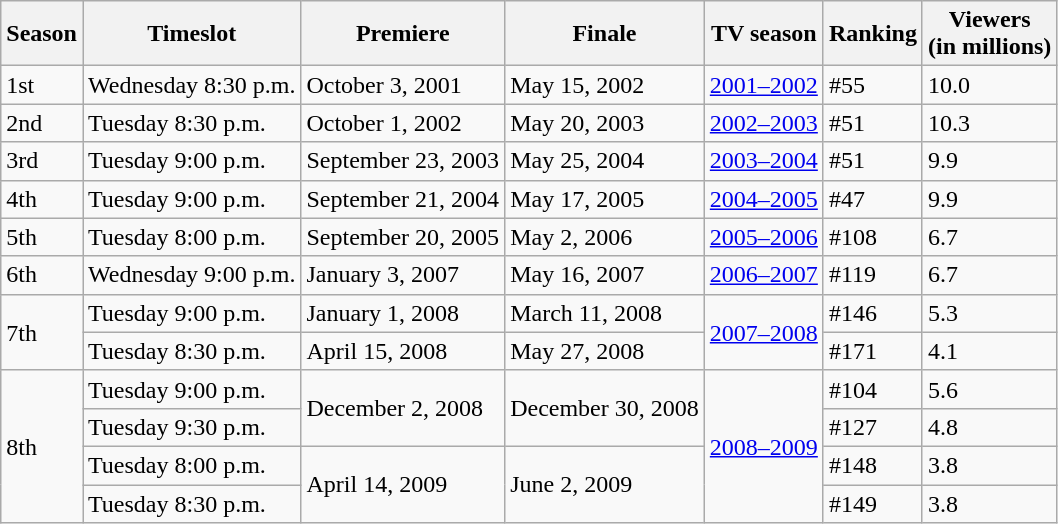<table class="wikitable">
<tr>
<th>Season</th>
<th>Timeslot</th>
<th>Premiere</th>
<th>Finale</th>
<th>TV season</th>
<th>Ranking</th>
<th>Viewers<br>(in millions)</th>
</tr>
<tr>
<td>1st</td>
<td>Wednesday 8:30 p.m.</td>
<td>October 3, 2001</td>
<td>May 15, 2002</td>
<td><a href='#'>2001–2002</a></td>
<td>#55</td>
<td>10.0</td>
</tr>
<tr>
<td>2nd</td>
<td>Tuesday 8:30 p.m.</td>
<td>October 1, 2002</td>
<td>May 20, 2003</td>
<td><a href='#'>2002–2003</a></td>
<td>#51</td>
<td>10.3</td>
</tr>
<tr>
<td>3rd</td>
<td>Tuesday 9:00 p.m.</td>
<td>September 23, 2003</td>
<td>May 25, 2004</td>
<td><a href='#'>2003–2004</a></td>
<td>#51</td>
<td>9.9</td>
</tr>
<tr>
<td>4th</td>
<td>Tuesday 9:00 p.m.</td>
<td>September 21, 2004</td>
<td>May 17, 2005</td>
<td><a href='#'>2004–2005</a></td>
<td>#47</td>
<td>9.9</td>
</tr>
<tr>
<td>5th</td>
<td>Tuesday 8:00 p.m.</td>
<td>September 20, 2005</td>
<td>May 2, 2006</td>
<td><a href='#'>2005–2006</a></td>
<td>#108</td>
<td>6.7</td>
</tr>
<tr>
<td>6th</td>
<td>Wednesday 9:00 p.m.</td>
<td>January 3, 2007</td>
<td>May 16, 2007</td>
<td><a href='#'>2006–2007</a></td>
<td>#119</td>
<td>6.7</td>
</tr>
<tr>
<td rowspan="2">7th</td>
<td>Tuesday 9:00 p.m.</td>
<td>January 1, 2008</td>
<td>March 11, 2008</td>
<td rowspan="2"><a href='#'>2007–2008</a></td>
<td>#146</td>
<td>5.3</td>
</tr>
<tr>
<td>Tuesday 8:30 p.m.</td>
<td>April 15, 2008</td>
<td>May 27, 2008</td>
<td>#171</td>
<td>4.1</td>
</tr>
<tr>
<td rowspan="4">8th</td>
<td>Tuesday 9:00 p.m.</td>
<td rowspan="2">December 2, 2008</td>
<td rowspan="2">December 30, 2008</td>
<td rowspan="4"><a href='#'>2008–2009</a></td>
<td>#104</td>
<td>5.6</td>
</tr>
<tr>
<td>Tuesday 9:30 p.m.</td>
<td>#127</td>
<td>4.8</td>
</tr>
<tr>
<td>Tuesday 8:00 p.m.</td>
<td rowspan="2">April 14, 2009</td>
<td rowspan="2">June 2, 2009</td>
<td>#148</td>
<td>3.8</td>
</tr>
<tr>
<td>Tuesday 8:30 p.m.</td>
<td>#149</td>
<td>3.8</td>
</tr>
</table>
